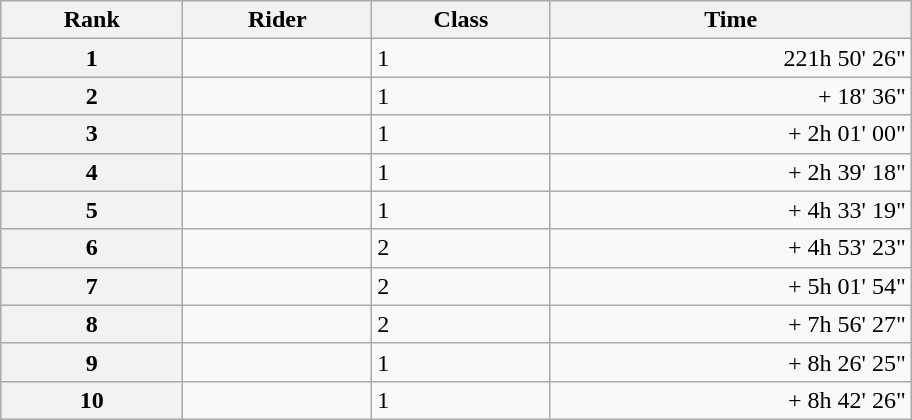<table class="wikitable" style="width:38em;margin-bottom:0;">
<tr>
<th scope="col">Rank</th>
<th scope="col">Rider</th>
<th>Class</th>
<th scope="col">Time</th>
</tr>
<tr>
<th scope="col">1</th>
<td></td>
<td>1</td>
<td style="text-align:right;">221h 50' 26"</td>
</tr>
<tr>
<th scope="col">2</th>
<td></td>
<td>1</td>
<td style="text-align:right;">+ 18' 36"</td>
</tr>
<tr>
<th scope="col">3</th>
<td></td>
<td>1</td>
<td style="text-align:right;">+ 2h 01' 00"</td>
</tr>
<tr>
<th scope="col">4</th>
<td></td>
<td>1</td>
<td style="text-align:right;">+ 2h 39' 18"</td>
</tr>
<tr>
<th scope="col">5</th>
<td></td>
<td>1</td>
<td style="text-align:right;">+ 4h 33' 19"</td>
</tr>
<tr>
<th scope="col">6</th>
<td></td>
<td>2</td>
<td style="text-align:right;">+ 4h 53' 23"</td>
</tr>
<tr>
<th scope="col">7</th>
<td></td>
<td>2</td>
<td style="text-align:right;">+ 5h 01' 54"</td>
</tr>
<tr>
<th scope="col">8</th>
<td></td>
<td>2</td>
<td style="text-align:right;">+ 7h 56' 27"</td>
</tr>
<tr>
<th scope="col">9</th>
<td></td>
<td>1</td>
<td style="text-align:right;">+ 8h 26' 25"</td>
</tr>
<tr>
<th scope="col">10</th>
<td></td>
<td>1</td>
<td style="text-align:right;">+ 8h 42' 26"</td>
</tr>
</table>
